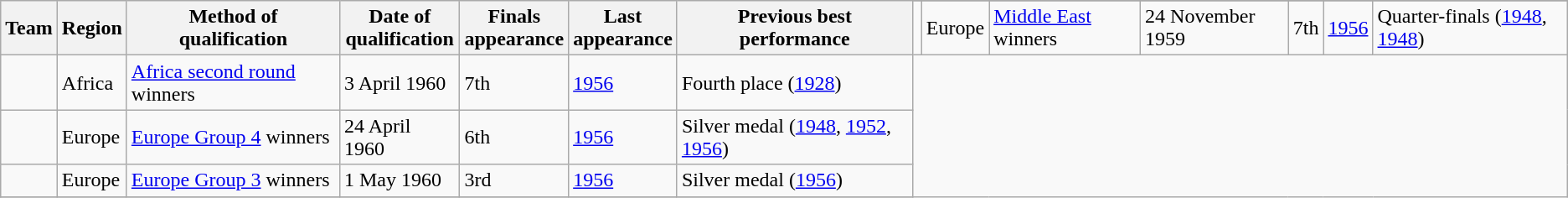<table class="wikitable sortable">
<tr>
<th rowspan=2>Team</th>
<th rowspan=2>Region</th>
<th rowspan=2>Method of<br>qualification</th>
<th rowspan=2>Date of<br>qualification</th>
<th rowspan=2 data-sort-type="number">Finals<br>appearance</th>
<th rowspan=2>Last<br>appearance</th>
<th rowspan=2>Previous best<br>performance</th>
</tr>
<tr>
<td style=white-space:nowrap></td>
<td>Europe</td>
<td><a href='#'>Middle East</a> winners</td>
<td>24 November 1959</td>
<td>7th</td>
<td><a href='#'>1956</a></td>
<td data-sort-value="4">Quarter-finals (<a href='#'>1948</a>, <a href='#'>1948</a>)</td>
</tr>
<tr>
<td style=white-space:nowrap></td>
<td>Africa</td>
<td><a href='#'>Africa second round</a> winners</td>
<td>3 April 1960</td>
<td>7th</td>
<td><a href='#'>1956</a></td>
<td data-sort-value="5">Fourth place (<a href='#'>1928</a>)</td>
</tr>
<tr>
<td style=white-space:nowrap></td>
<td>Europe</td>
<td><a href='#'>Europe Group 4</a> winners</td>
<td>24 April 1960</td>
<td>6th</td>
<td><a href='#'>1956</a></td>
<td data-sort-value="7">Silver medal (<a href='#'>1948</a>, <a href='#'>1952</a>, <a href='#'>1956</a>)</td>
</tr>
<tr>
<td style=white-space:nowrap></td>
<td>Europe</td>
<td><a href='#'>Europe Group 3</a> winners</td>
<td>1 May 1960</td>
<td>3rd</td>
<td><a href='#'>1956</a></td>
<td data-sort-value="6">Silver medal (<a href='#'>1956</a>)</td>
</tr>
<tr>
</tr>
</table>
